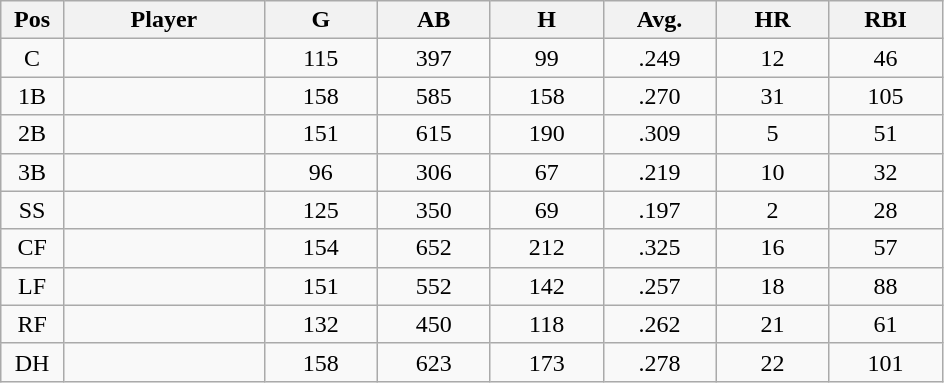<table class="wikitable sortable">
<tr>
<th bgcolor="#DDDDFF" width="5%">Pos</th>
<th bgcolor="#DDDDFF" width="16%">Player</th>
<th bgcolor="#DDDDFF" width="9%">G</th>
<th bgcolor="#DDDDFF" width="9%">AB</th>
<th bgcolor="#DDDDFF" width="9%">H</th>
<th bgcolor="#DDDDFF" width="9%">Avg.</th>
<th bgcolor="#DDDDFF" width="9%">HR</th>
<th bgcolor="#DDDDFF" width="9%">RBI</th>
</tr>
<tr align="center">
<td>C</td>
<td></td>
<td>115</td>
<td>397</td>
<td>99</td>
<td>.249</td>
<td>12</td>
<td>46</td>
</tr>
<tr align="center">
<td>1B</td>
<td></td>
<td>158</td>
<td>585</td>
<td>158</td>
<td>.270</td>
<td>31</td>
<td>105</td>
</tr>
<tr align="center">
<td>2B</td>
<td></td>
<td>151</td>
<td>615</td>
<td>190</td>
<td>.309</td>
<td>5</td>
<td>51</td>
</tr>
<tr align="center">
<td>3B</td>
<td></td>
<td>96</td>
<td>306</td>
<td>67</td>
<td>.219</td>
<td>10</td>
<td>32</td>
</tr>
<tr align="center">
<td>SS</td>
<td></td>
<td>125</td>
<td>350</td>
<td>69</td>
<td>.197</td>
<td>2</td>
<td>28</td>
</tr>
<tr align="center">
<td>CF</td>
<td></td>
<td>154</td>
<td>652</td>
<td>212</td>
<td>.325</td>
<td>16</td>
<td>57</td>
</tr>
<tr align="center">
<td>LF</td>
<td></td>
<td>151</td>
<td>552</td>
<td>142</td>
<td>.257</td>
<td>18</td>
<td>88</td>
</tr>
<tr align="center">
<td>RF</td>
<td></td>
<td>132</td>
<td>450</td>
<td>118</td>
<td>.262</td>
<td>21</td>
<td>61</td>
</tr>
<tr align="center">
<td>DH</td>
<td></td>
<td>158</td>
<td>623</td>
<td>173</td>
<td>.278</td>
<td>22</td>
<td>101</td>
</tr>
</table>
